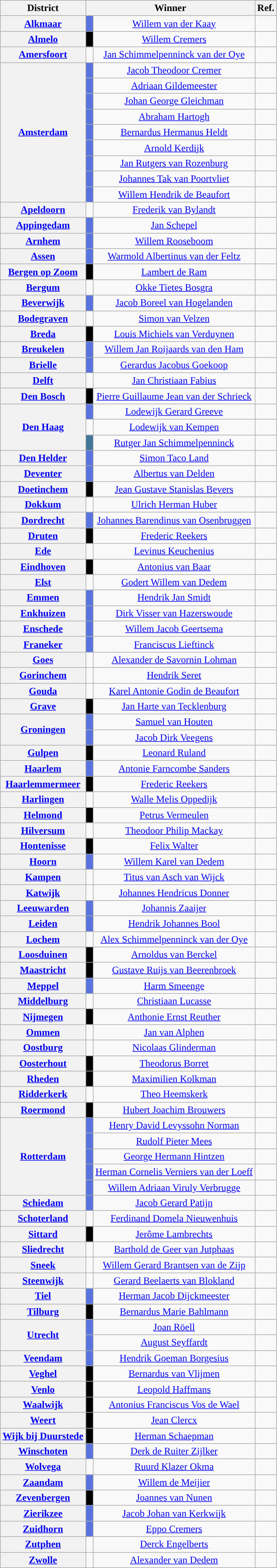<table class="wikitable">
<tr style="text-align:center;">
<th>District</th>
<th colspan=2>Winner</th>
<th>Ref.</th>
</tr>
<tr>
<th><a href='#'>Alkmaar</a></th>
<td style="width:5px; background:#5873DF"></td>
<td style="text-align:center"><a href='#'>Willem van der Kaay</a></td>
<td></td>
</tr>
<tr>
<th><a href='#'>Almelo</a></th>
<td style="width:5px; background:black"></td>
<td style="text-align:center"><a href='#'>Willem Cremers</a></td>
<td></td>
</tr>
<tr>
<th><a href='#'>Amersfoort</a></th>
<td style="width:5px; background:"></td>
<td style="text-align:center"><a href='#'>Jan Schimmelpenninck van der Oye</a></td>
<td></td>
</tr>
<tr>
<th rowspan=9><a href='#'>Amsterdam</a></th>
<td style="width:5px; background:#5873DF"></td>
<td style="text-align:center"><a href='#'>Jacob Theodoor Cremer</a></td>
<td></td>
</tr>
<tr>
<td style="width:5px; background:#5873DF"></td>
<td style="text-align:center"><a href='#'>Adriaan Gildemeester</a></td>
<td></td>
</tr>
<tr>
<td style="width:5px; background:#5873DF"></td>
<td style="text-align:center"><a href='#'>Johan George Gleichman</a></td>
<td></td>
</tr>
<tr>
<td style="width:5px; background:#5873DF"></td>
<td style="text-align:center"><a href='#'>Abraham Hartogh</a></td>
<td></td>
</tr>
<tr>
<td style="width:5px; background:#5873DF"></td>
<td style="text-align:center"><a href='#'>Bernardus Hermanus Heldt</a></td>
<td></td>
</tr>
<tr>
<td style="width:5px; background:#5873DF"></td>
<td style="text-align:center"><a href='#'>Arnold Kerdijk</a></td>
<td></td>
</tr>
<tr>
<td style="width:5px; background:#5873DF"></td>
<td style="text-align:center"><a href='#'>Jan Rutgers van Rozenburg</a></td>
<td></td>
</tr>
<tr>
<td style="width:5px; background:#5873DF"></td>
<td style="text-align:center"><a href='#'>Johannes Tak van Poortvliet</a></td>
<td></td>
</tr>
<tr>
<td style="width:5px; background:#5873DF"></td>
<td style="text-align:center"><a href='#'>Willem Hendrik de Beaufort</a></td>
<td></td>
</tr>
<tr>
<th><a href='#'>Apeldoorn</a></th>
<td style="width:5px; background:"></td>
<td style="text-align:center"><a href='#'>Frederik van Bylandt</a></td>
<td></td>
</tr>
<tr>
<th><a href='#'>Appingedam</a></th>
<td style="width:5px; background:#5873DF"></td>
<td style="text-align:center"><a href='#'>Jan Schepel</a></td>
<td></td>
</tr>
<tr>
<th><a href='#'>Arnhem</a></th>
<td style="width:5px; background:#5873DF"></td>
<td style="text-align:center"><a href='#'>Willem Rooseboom</a></td>
<td></td>
</tr>
<tr>
<th><a href='#'>Assen</a></th>
<td style="width:5px; background:#5873DF"></td>
<td style="text-align:center"><a href='#'>Warmold Albertinus van der Feltz</a></td>
<td></td>
</tr>
<tr>
<th><a href='#'>Bergen op Zoom</a></th>
<td style="width:5px; background:black"></td>
<td style="text-align:center"><a href='#'>Lambert de Ram</a></td>
<td></td>
</tr>
<tr>
<th><a href='#'>Bergum</a></th>
<td style="width:5px; background:"></td>
<td style="text-align:center"><a href='#'>Okke Tietes Bosgra</a></td>
<td></td>
</tr>
<tr>
<th><a href='#'>Beverwijk</a></th>
<td style="width:5px; background:#5873DF"></td>
<td style="text-align:center"><a href='#'>Jacob Boreel van Hogelanden</a></td>
<td></td>
</tr>
<tr>
<th><a href='#'>Bodegraven</a></th>
<td style="width:5px; background:"></td>
<td style="text-align:center"><a href='#'>Simon van Velzen</a></td>
<td></td>
</tr>
<tr>
<th><a href='#'>Breda</a></th>
<td style="width:5px; background:black"></td>
<td style="text-align:center"><a href='#'>Louis Michiels van Verduynen</a></td>
<td></td>
</tr>
<tr>
<th><a href='#'>Breukelen</a></th>
<td style="width:5px; background:#5873DF"></td>
<td style="text-align:center"><a href='#'>Willem Jan Roijaards van den Ham</a></td>
<td></td>
</tr>
<tr>
<th><a href='#'>Brielle</a></th>
<td style="width:5px; background:#5873DF"></td>
<td style="text-align:center"><a href='#'>Gerardus Jacobus Goekoop</a></td>
<td></td>
</tr>
<tr>
<th><a href='#'>Delft</a></th>
<td style="width:5px; background:"></td>
<td style="text-align:center"><a href='#'>Jan Christiaan Fabius</a></td>
<td></td>
</tr>
<tr>
<th><a href='#'>Den Bosch</a></th>
<td style="width:5px; background:black"></td>
<td style="text-align:center"><a href='#'>Pierre Guillaume Jean van der Schrieck</a></td>
<td></td>
</tr>
<tr>
<th rowspan=3><a href='#'>Den Haag</a></th>
<td style="width:5px; background:#5873DF"></td>
<td style="text-align:center"><a href='#'>Lodewijk Gerard Greeve</a></td>
<td></td>
</tr>
<tr>
<td style="width:5px; background:"></td>
<td style="text-align:center"><a href='#'>Lodewijk van Kempen</a></td>
<td></td>
</tr>
<tr>
<td style="width:5px; background:#437599"></td>
<td style="text-align:center"><a href='#'>Rutger Jan Schimmelpenninck</a></td>
<td></td>
</tr>
<tr>
<th><a href='#'>Den Helder</a></th>
<td style="width:5px; background:#5873DF"></td>
<td style="text-align:center"><a href='#'>Simon Taco Land</a></td>
<td></td>
</tr>
<tr>
<th><a href='#'>Deventer</a></th>
<td style="width:5px; background:#5873DF"></td>
<td style="text-align:center"><a href='#'>Albertus van Delden</a></td>
<td></td>
</tr>
<tr>
<th><a href='#'>Doetinchem</a></th>
<td style="width:5px; background:black"></td>
<td style="text-align:center"><a href='#'>Jean Gustave Stanislas Bevers</a></td>
<td></td>
</tr>
<tr>
<th><a href='#'>Dokkum</a></th>
<td style="width:5px; background:"></td>
<td style="text-align:center"><a href='#'>Ulrich Herman Huber</a></td>
<td></td>
</tr>
<tr>
<th><a href='#'>Dordrecht</a></th>
<td style="width:5px; background:#5873DF"></td>
<td style="text-align:center"><a href='#'>Johannes Barendinus van Osenbruggen</a></td>
<td></td>
</tr>
<tr>
<th><a href='#'>Druten</a></th>
<td style="width:5px; background:black"></td>
<td style="text-align:center"><a href='#'>Frederic Reekers</a></td>
<td></td>
</tr>
<tr>
<th><a href='#'>Ede</a></th>
<td style="width:5px; background:"></td>
<td style="text-align:center"><a href='#'>Levinus Keuchenius</a></td>
<td></td>
</tr>
<tr>
<th><a href='#'>Eindhoven</a></th>
<td style="width:5px; background:black"></td>
<td style="text-align:center"><a href='#'>Antonius van Baar</a></td>
<td></td>
</tr>
<tr>
<th><a href='#'>Elst</a></th>
<td style="width:5px; background:"></td>
<td style="text-align:center"><a href='#'>Godert Willem van Dedem</a></td>
<td></td>
</tr>
<tr>
<th><a href='#'>Emmen</a></th>
<td style="width:5px; background:#5873DF"></td>
<td style="text-align:center"><a href='#'>Hendrik Jan Smidt</a></td>
<td></td>
</tr>
<tr>
<th><a href='#'>Enkhuizen</a></th>
<td style="width:5px; background:#5873DF"></td>
<td style="text-align:center"><a href='#'>Dirk Visser van Hazerswoude</a></td>
<td></td>
</tr>
<tr>
<th><a href='#'>Enschede</a></th>
<td style="width:5px; background:#5873DF"></td>
<td style="text-align:center"><a href='#'>Willem Jacob Geertsema</a></td>
<td></td>
</tr>
<tr>
<th><a href='#'>Franeker</a></th>
<td style="width:5px; background:#5873DF"></td>
<td style="text-align:center"><a href='#'>Franciscus Lieftinck</a></td>
<td></td>
</tr>
<tr>
<th><a href='#'>Goes</a></th>
<td style="width:5px; background:"></td>
<td style="text-align:center"><a href='#'>Alexander de Savornin Lohman</a></td>
<td></td>
</tr>
<tr>
<th><a href='#'>Gorinchem</a></th>
<td style="width:5px; background:"></td>
<td style="text-align:center"><a href='#'>Hendrik Seret</a></td>
<td></td>
</tr>
<tr>
<th><a href='#'>Gouda</a></th>
<td style="width:5px; background:"></td>
<td style="text-align:center"><a href='#'>Karel Antonie Godin de Beaufort</a></td>
<td></td>
</tr>
<tr>
<th><a href='#'>Grave</a></th>
<td style="width:5px; background:black"></td>
<td style="text-align:center"><a href='#'>Jan Harte van Tecklenburg</a></td>
<td></td>
</tr>
<tr>
<th rowspan=2><a href='#'>Groningen</a></th>
<td style="width:5px; background:#5873DF"></td>
<td style="text-align:center"><a href='#'>Samuel van Houten</a></td>
<td></td>
</tr>
<tr>
<td style="width:5px; background:#5873DF"></td>
<td style="text-align:center"><a href='#'>Jacob Dirk Veegens</a></td>
<td></td>
</tr>
<tr>
<th><a href='#'>Gulpen</a></th>
<td style="width:5px; background:black"></td>
<td style="text-align:center"><a href='#'>Leonard Ruland</a></td>
<td></td>
</tr>
<tr>
<th><a href='#'>Haarlem</a></th>
<td style="width:5px; background:#5873DF"></td>
<td style="text-align:center"><a href='#'>Antonie Farncombe Sanders</a></td>
<td></td>
</tr>
<tr>
<th><a href='#'>Haarlemmermeer</a></th>
<td style="width:5px; background:black"></td>
<td style="text-align:center"><a href='#'>Frederic Reekers</a></td>
<td></td>
</tr>
<tr>
<th><a href='#'>Harlingen</a></th>
<td style="width:5px; background:"></td>
<td style="text-align:center"><a href='#'>Walle Melis Oppedijk</a></td>
<td></td>
</tr>
<tr>
<th><a href='#'>Helmond</a></th>
<td style="width:5px; background:black"></td>
<td style="text-align:center"><a href='#'>Petrus Vermeulen</a></td>
<td></td>
</tr>
<tr>
<th><a href='#'>Hilversum</a></th>
<td style="width:5px; background:"></td>
<td style="text-align:center"><a href='#'>Theodoor Philip Mackay</a></td>
<td></td>
</tr>
<tr>
<th><a href='#'>Hontenisse</a></th>
<td style="width:5px; background:black"></td>
<td style="text-align:center"><a href='#'>Felix Walter</a></td>
<td></td>
</tr>
<tr>
<th><a href='#'>Hoorn</a></th>
<td style="width:5px; background:#5873DF"></td>
<td style="text-align:center"><a href='#'>Willem Karel van Dedem</a></td>
<td></td>
</tr>
<tr>
<th><a href='#'>Kampen</a></th>
<td style="width:5px; background:"></td>
<td style="text-align:center"><a href='#'>Titus van Asch van Wijck</a></td>
<td></td>
</tr>
<tr>
<th><a href='#'>Katwijk</a></th>
<td style="width:5px; background:"></td>
<td style="text-align:center"><a href='#'>Johannes Hendricus Donner</a></td>
<td></td>
</tr>
<tr>
<th><a href='#'>Leeuwarden</a></th>
<td style="width:5px; background:#5873DF"></td>
<td style="text-align:center"><a href='#'>Johannis Zaaijer</a></td>
<td></td>
</tr>
<tr>
<th><a href='#'>Leiden</a></th>
<td style="width:5px; background:#5873DF"></td>
<td style="text-align:center"><a href='#'>Hendrik Johannes Bool</a></td>
<td></td>
</tr>
<tr>
<th><a href='#'>Lochem</a></th>
<td style="width:5px; background:"></td>
<td style="text-align:center"><a href='#'>Alex Schimmelpenninck van der Oye</a></td>
<td></td>
</tr>
<tr>
<th><a href='#'>Loosduinen</a></th>
<td style="width:5px; background:black"></td>
<td style="text-align:center"><a href='#'>Arnoldus van Berckel</a></td>
<td></td>
</tr>
<tr>
<th><a href='#'>Maastricht</a></th>
<td style="width:5px; background:black"></td>
<td style="text-align:center"><a href='#'>Gustave Ruijs van Beerenbroek</a></td>
<td></td>
</tr>
<tr>
<th><a href='#'>Meppel</a></th>
<td style="width:5px; background:#5873DF"></td>
<td style="text-align:center"><a href='#'>Harm Smeenge</a></td>
<td></td>
</tr>
<tr>
<th><a href='#'>Middelburg</a></th>
<td style="width:5px; background:"></td>
<td style="text-align:center"><a href='#'>Christiaan Lucasse</a></td>
<td></td>
</tr>
<tr>
<th><a href='#'>Nijmegen</a></th>
<td style="width:5px; background:black"></td>
<td style="text-align:center"><a href='#'>Anthonie Ernst Reuther</a></td>
<td></td>
</tr>
<tr>
<th><a href='#'>Ommen</a></th>
<td style="width:5px; background:"></td>
<td style="text-align:center"><a href='#'>Jan van Alphen</a></td>
<td></td>
</tr>
<tr>
<th><a href='#'>Oostburg</a></th>
<td style="width:5px; background:"></td>
<td style="text-align:center"><a href='#'>Nicolaas Glinderman</a></td>
<td></td>
</tr>
<tr>
<th><a href='#'>Oosterhout</a></th>
<td style="width:5px; background:black"></td>
<td style="text-align:center"><a href='#'>Theodorus Borret</a></td>
<td></td>
</tr>
<tr>
<th><a href='#'>Rheden</a></th>
<td style="width:5px; background:black"></td>
<td style="text-align:center"><a href='#'>Maximilien Kolkman</a></td>
<td></td>
</tr>
<tr>
<th><a href='#'>Ridderkerk</a></th>
<td style="width:5px; background:"></td>
<td style="text-align:center"><a href='#'>Theo Heemskerk</a></td>
<td></td>
</tr>
<tr>
<th><a href='#'>Roermond</a></th>
<td style="width:5px; background:black"></td>
<td style="text-align:center"><a href='#'>Hubert Joachim Brouwers</a></td>
<td></td>
</tr>
<tr>
<th rowspan=5><a href='#'>Rotterdam</a></th>
<td style="width:5px; background:#5873DF"></td>
<td style="text-align:center"><a href='#'>Henry David Levyssohn Norman</a></td>
<td></td>
</tr>
<tr>
<td style="width:5px; background:#5873DF"></td>
<td style="text-align:center"><a href='#'>Rudolf Pieter Mees</a></td>
<td></td>
</tr>
<tr>
<td style="width:5px; background:#5873DF"></td>
<td style="text-align:center"><a href='#'>George Hermann Hintzen</a></td>
<td></td>
</tr>
<tr>
<td style="width:5px; background:#5873DF"></td>
<td style="text-align:center"><a href='#'>Herman Cornelis Verniers van der Loeff</a></td>
<td></td>
</tr>
<tr>
<td style="width:5px; background:#5873DF"></td>
<td style="text-align:center"><a href='#'>Willem Adriaan Viruly Verbrugge</a></td>
<td></td>
</tr>
<tr>
<th><a href='#'>Schiedam</a></th>
<td style="width:5px; background:#5873DF"></td>
<td style="text-align:center"><a href='#'>Jacob Gerard Patijn</a></td>
<td></td>
</tr>
<tr>
<th><a href='#'>Schoterland</a></th>
<td style="width:5px; background:"></td>
<td style="text-align:center"><a href='#'>Ferdinand Domela Nieuwenhuis</a></td>
<td></td>
</tr>
<tr>
<th><a href='#'>Sittard</a></th>
<td style="width:5px; background:black"></td>
<td style="text-align:center"><a href='#'>Jerôme Lambrechts</a></td>
<td></td>
</tr>
<tr>
<th><a href='#'>Sliedrecht</a></th>
<td style="width:5px; background:"></td>
<td style="text-align:center"><a href='#'>Barthold de Geer van Jutphaas</a></td>
<td></td>
</tr>
<tr>
<th><a href='#'>Sneek</a></th>
<td style="width:5px; background:"></td>
<td style="text-align:center"><a href='#'>Willem Gerard Brantsen van de Zijp</a></td>
<td></td>
</tr>
<tr>
<th><a href='#'>Steenwijk</a></th>
<td style="width:5px; background:"></td>
<td style="text-align:center"><a href='#'>Gerard Beelaerts van Blokland</a></td>
<td></td>
</tr>
<tr>
<th><a href='#'>Tiel</a></th>
<td style="width:5px; background:#5873DF"></td>
<td style="text-align:center"><a href='#'>Herman Jacob Dijckmeester</a></td>
<td></td>
</tr>
<tr>
<th><a href='#'>Tilburg</a></th>
<td style="width:5px; background:black"></td>
<td style="text-align:center"><a href='#'>Bernardus Marie Bahlmann</a></td>
<td></td>
</tr>
<tr>
<th rowspan=2><a href='#'>Utrecht</a></th>
<td style="width:5px; background:#5873DF"></td>
<td style="text-align:center"><a href='#'>Joan Röell</a></td>
<td></td>
</tr>
<tr>
<td style="width:5px; background:#5873DF"></td>
<td style="text-align:center"><a href='#'>August Seyffardt</a></td>
<td></td>
</tr>
<tr>
<th><a href='#'>Veendam</a></th>
<td style="width:5px; background:#5873DF"></td>
<td style="text-align:center"><a href='#'>Hendrik Goeman Borgesius</a></td>
<td></td>
</tr>
<tr>
<th><a href='#'>Veghel</a></th>
<td style="width:5px; background:black"></td>
<td style="text-align:center"><a href='#'>Bernardus van Vlijmen</a></td>
<td></td>
</tr>
<tr>
<th><a href='#'>Venlo</a></th>
<td style="width:5px; background:black"></td>
<td style="text-align:center"><a href='#'>Leopold Haffmans</a></td>
<td></td>
</tr>
<tr>
<th><a href='#'>Waalwijk</a></th>
<td style="width:5px; background:black"></td>
<td style="text-align:center"><a href='#'>Antonius Franciscus Vos de Wael</a></td>
<td></td>
</tr>
<tr>
<th><a href='#'>Weert</a></th>
<td style="width:5px; background:black"></td>
<td style="text-align:center"><a href='#'>Jean Clercx</a></td>
<td></td>
</tr>
<tr>
<th><a href='#'>Wijk bij Duurstede</a></th>
<td style="width:5px; background:black"></td>
<td style="text-align:center"><a href='#'>Herman Schaepman</a></td>
<td></td>
</tr>
<tr>
<th><a href='#'>Winschoten</a></th>
<td style="width:5px; background:#5873DF"></td>
<td style="text-align:center"><a href='#'>Derk de Ruiter Zijlker</a></td>
<td></td>
</tr>
<tr>
<th><a href='#'>Wolvega</a></th>
<td style="width:5px; background:"></td>
<td style="text-align:center"><a href='#'>Ruurd Klazer Okma</a></td>
<td></td>
</tr>
<tr>
<th><a href='#'>Zaandam</a></th>
<td style="width:5px; background:#5873DF"></td>
<td style="text-align:center"><a href='#'>Willem de Meijier</a></td>
<td></td>
</tr>
<tr>
<th><a href='#'>Zevenbergen</a></th>
<td style="width:5px; background:black"></td>
<td style="text-align:center"><a href='#'>Joannes van Nunen</a></td>
<td></td>
</tr>
<tr>
<th><a href='#'>Zierikzee</a></th>
<td style="width:5px; background:#5873DF"></td>
<td style="text-align:center"><a href='#'>Jacob Johan van Kerkwijk</a></td>
<td></td>
</tr>
<tr>
<th><a href='#'>Zuidhorn</a></th>
<td style="width:5px; background:#5873DF"></td>
<td style="text-align:center"><a href='#'>Eppo Cremers</a></td>
<td></td>
</tr>
<tr>
<th><a href='#'>Zutphen</a></th>
<td style="width:5px; background:"></td>
<td style="text-align:center"><a href='#'>Derck Engelberts</a></td>
<td></td>
</tr>
<tr>
<th><a href='#'>Zwolle</a></th>
<td style="width:5px; background:"></td>
<td style="text-align:center"><a href='#'>Alexander van Dedem</a></td>
<td></td>
</tr>
</table>
